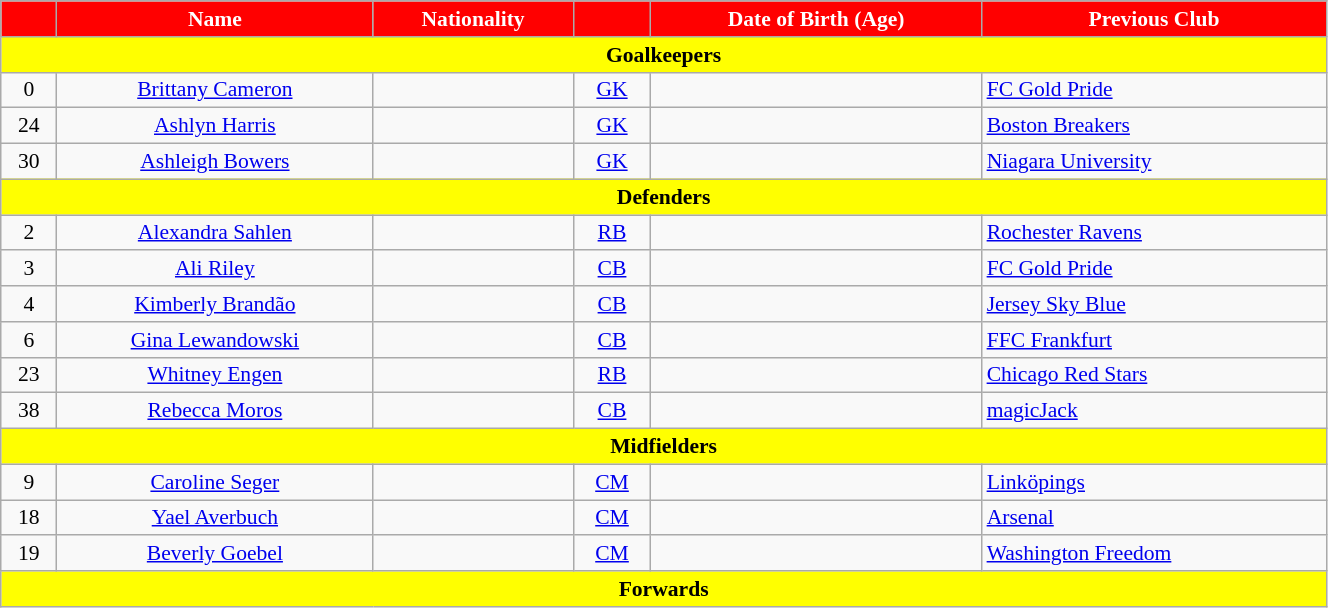<table class="wikitable"  style="text-align:center; font-size:90%; width:70%;">
<tr>
<th style="background:#f00; color:white; text-align:center;"></th>
<th style="background:#f00; color:white; text-align:center;">Name</th>
<th style="background:#f00; color:white; text-align:center;">Nationality</th>
<th style="background:#f00; color:white; text-align:center;"></th>
<th style="background:#f00; color:white; text-align:center;">Date of Birth (Age)</th>
<th style="background:#f00; color:white; text-align:center;">Previous Club</th>
</tr>
<tr>
<th colspan="6" style="background:#ff0; color:black; text-align:center;">Goalkeepers</th>
</tr>
<tr>
<td>0</td>
<td><a href='#'>Brittany Cameron</a></td>
<td></td>
<td><a href='#'>GK</a></td>
<td></td>
<td align="left"> <a href='#'>FC Gold Pride</a></td>
</tr>
<tr>
<td>24</td>
<td><a href='#'>Ashlyn Harris</a></td>
<td></td>
<td><a href='#'>GK</a></td>
<td></td>
<td align="left"> <a href='#'>Boston Breakers</a></td>
</tr>
<tr>
<td>30</td>
<td><a href='#'>Ashleigh Bowers</a></td>
<td></td>
<td><a href='#'>GK</a></td>
<td></td>
<td align="left"> <a href='#'>Niagara University</a></td>
</tr>
<tr>
<th colspan="6" style="background:#ff0; color:black; text-align:center;">Defenders</th>
</tr>
<tr>
<td>2</td>
<td><a href='#'>Alexandra Sahlen</a></td>
<td></td>
<td><a href='#'>RB</a></td>
<td></td>
<td align="left"> <a href='#'>Rochester Ravens</a></td>
</tr>
<tr>
<td>3</td>
<td><a href='#'>Ali Riley</a></td>
<td></td>
<td><a href='#'>CB</a></td>
<td></td>
<td align="left"> <a href='#'>FC Gold Pride</a></td>
</tr>
<tr>
<td>4</td>
<td><a href='#'>Kimberly Brandão</a></td>
<td></td>
<td><a href='#'>CB</a></td>
<td></td>
<td align="left"> <a href='#'>Jersey Sky Blue</a></td>
</tr>
<tr>
<td>6</td>
<td><a href='#'>Gina Lewandowski</a></td>
<td></td>
<td><a href='#'>CB</a></td>
<td></td>
<td align="left"> <a href='#'>FFC Frankfurt</a></td>
</tr>
<tr>
<td>23</td>
<td><a href='#'>Whitney Engen</a></td>
<td></td>
<td><a href='#'>RB</a></td>
<td></td>
<td align="left"> <a href='#'>Chicago Red Stars</a></td>
</tr>
<tr>
<td>38</td>
<td><a href='#'>Rebecca Moros</a></td>
<td></td>
<td><a href='#'>CB</a></td>
<td></td>
<td align="left"> <a href='#'>magicJack</a></td>
</tr>
<tr>
<th colspan="6" style="background:#ff0; color:black; text-align:center;">Midfielders</th>
</tr>
<tr>
<td>9</td>
<td><a href='#'>Caroline Seger</a></td>
<td></td>
<td><a href='#'>CM</a></td>
<td></td>
<td align="left"> <a href='#'>Linköpings</a></td>
</tr>
<tr>
<td>18</td>
<td><a href='#'>Yael Averbuch</a></td>
<td></td>
<td><a href='#'>CM</a></td>
<td></td>
<td align="left"> <a href='#'>Arsenal</a></td>
</tr>
<tr>
<td>19</td>
<td><a href='#'>Beverly Goebel</a></td>
<td></td>
<td><a href='#'>CM</a></td>
<td></td>
<td align="left"> <a href='#'>Washington Freedom</a></td>
</tr>
<tr>
<th colspan="6" style="background:#ff0; color:black; text-align:center;">Forwards</th>
</tr>
</table>
